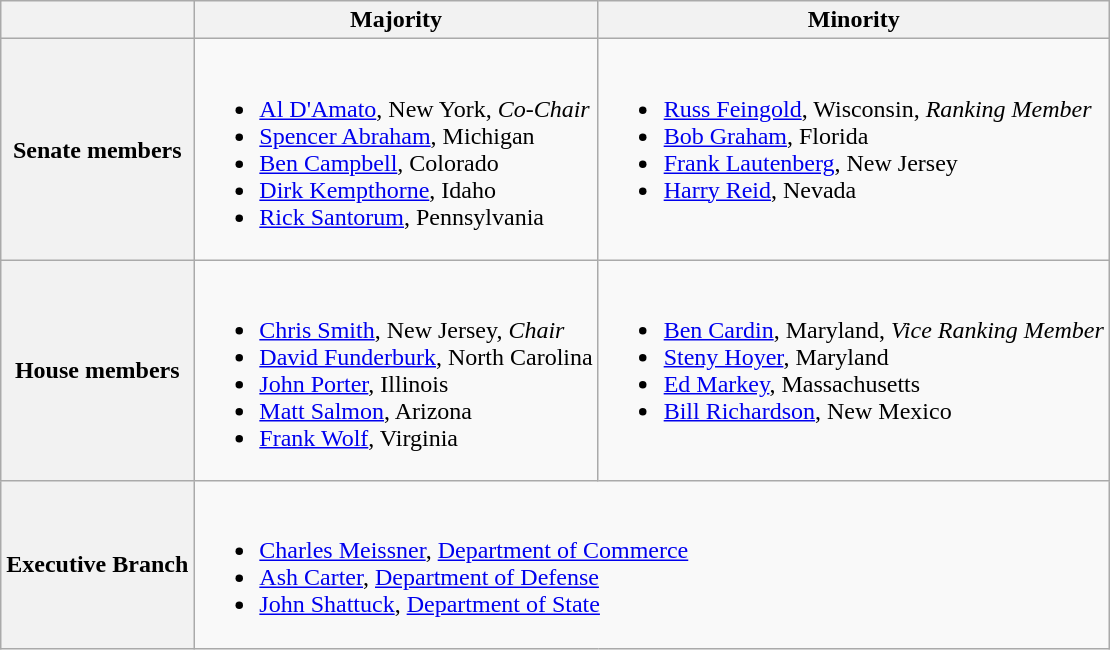<table class=wikitable>
<tr>
<th></th>
<th>Majority</th>
<th>Minority</th>
</tr>
<tr>
<th>Senate members</th>
<td valign="top" ><br><ul><li><a href='#'>Al D'Amato</a>, New York, <em>Co-Chair</em></li><li><a href='#'>Spencer Abraham</a>, Michigan</li><li><a href='#'>Ben Campbell</a>, Colorado</li><li><a href='#'>Dirk Kempthorne</a>, Idaho</li><li><a href='#'>Rick Santorum</a>, Pennsylvania</li></ul></td>
<td valign="top" ><br><ul><li><a href='#'>Russ Feingold</a>, Wisconsin, <em>Ranking Member</em></li><li><a href='#'>Bob Graham</a>, Florida</li><li><a href='#'>Frank Lautenberg</a>, New Jersey</li><li><a href='#'>Harry Reid</a>, Nevada</li></ul></td>
</tr>
<tr>
<th>House members</th>
<td valign="top" ><br><ul><li><a href='#'>Chris Smith</a>, New Jersey, <em>Chair</em></li><li><a href='#'>David Funderburk</a>, North Carolina</li><li><a href='#'>John Porter</a>, Illinois</li><li><a href='#'>Matt Salmon</a>, Arizona</li><li><a href='#'>Frank Wolf</a>, Virginia</li></ul></td>
<td valign="top" ><br><ul><li><a href='#'>Ben Cardin</a>, Maryland, <em>Vice Ranking Member</em></li><li><a href='#'>Steny Hoyer</a>, Maryland</li><li><a href='#'>Ed Markey</a>, Massachusetts</li><li><a href='#'>Bill Richardson</a>, New Mexico</li></ul></td>
</tr>
<tr>
<th>Executive Branch</th>
<td colspan=2><br><ul><li><a href='#'>Charles Meissner</a>, <a href='#'>Department of Commerce</a></li><li><a href='#'>Ash Carter</a>, <a href='#'>Department of Defense</a></li><li><a href='#'>John Shattuck</a>, <a href='#'>Department of State</a></li></ul></td>
</tr>
</table>
